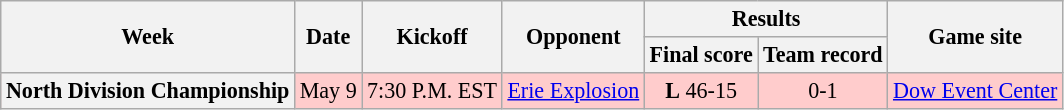<table class="wikitable" style="font-size: 92%;" "align=center">
<tr>
<th rowspan="2">Week</th>
<th rowspan="2">Date</th>
<th rowspan="2">Kickoff</th>
<th rowspan="2">Opponent</th>
<th colspan="2">Results</th>
<th rowspan="2">Game site</th>
</tr>
<tr>
<th>Final score</th>
<th>Team record</th>
</tr>
<tr style="background:#fcc">
<th>North Division Championship</th>
<td style="text-align:center;">May 9</td>
<td style="text-align:center;">7:30 P.M. EST</td>
<td style="text-align:center;"><a href='#'>Erie Explosion</a></td>
<td style="text-align:center;"><strong>L</strong> 46-15</td>
<td style="text-align:center;">0-1</td>
<td style="text-align:center;"><a href='#'>Dow Event Center</a></td>
</tr>
</table>
